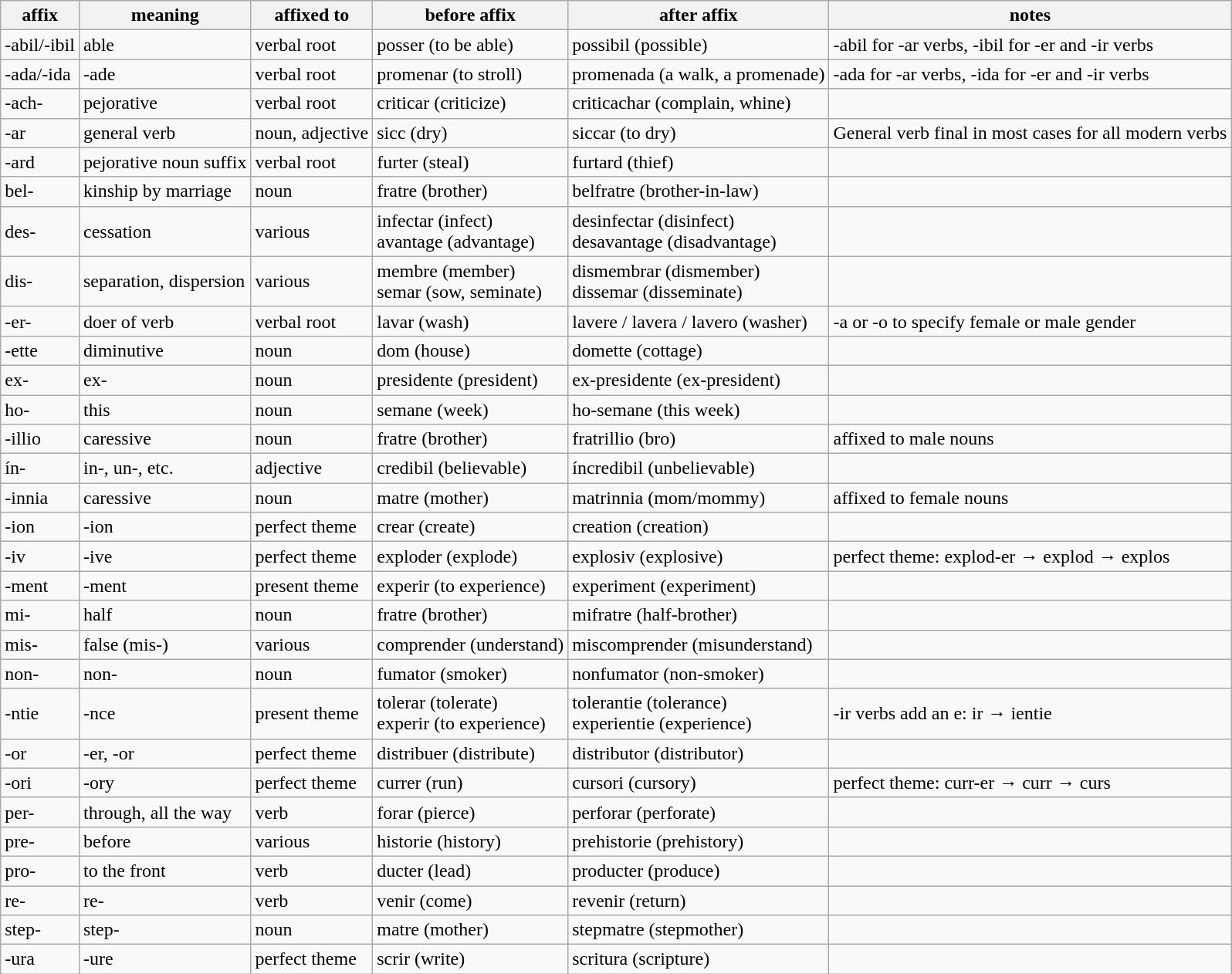<table class="wikitable">
<tr>
<th>affix</th>
<th>meaning</th>
<th>affixed to</th>
<th>before affix</th>
<th>after affix</th>
<th>notes</th>
</tr>
<tr>
<td>-abil/-ibil</td>
<td>able</td>
<td>verbal root</td>
<td>posser (to be able)</td>
<td>possibil (possible)</td>
<td>-abil for -ar verbs, -ibil for -er and -ir verbs</td>
</tr>
<tr>
<td>-ada/-ida</td>
<td>-ade</td>
<td>verbal root</td>
<td>promenar (to stroll)</td>
<td>promenada (a walk, a promenade)</td>
<td>-ada for -ar verbs, -ida for -er and -ir verbs</td>
</tr>
<tr>
<td>-ach-</td>
<td>pejorative</td>
<td>verbal root</td>
<td>criticar (criticize)</td>
<td>criticachar (complain, whine)</td>
<td></td>
</tr>
<tr>
<td>-ar</td>
<td>general verb</td>
<td>noun, adjective</td>
<td>sicc (dry)</td>
<td>siccar (to dry)</td>
<td>General verb final in most cases for all modern verbs</td>
</tr>
<tr>
<td>-ard</td>
<td>pejorative noun suffix</td>
<td>verbal root</td>
<td>furter (steal)</td>
<td>furtard (thief)</td>
<td></td>
</tr>
<tr>
<td>bel-</td>
<td>kinship by marriage</td>
<td>noun</td>
<td>fratre (brother)</td>
<td>belfratre (brother-in-law)</td>
<td></td>
</tr>
<tr>
<td>des-</td>
<td>cessation</td>
<td>various</td>
<td>infectar (infect)<br>avantage (advantage)</td>
<td>desinfectar (disinfect)<br>desavantage (disadvantage)</td>
<td></td>
</tr>
<tr>
<td>dis-</td>
<td>separation, dispersion</td>
<td>various</td>
<td>membre (member)<br>semar (sow, seminate)</td>
<td>dismembrar (dismember)<br>dissemar (disseminate)</td>
<td></td>
</tr>
<tr>
<td>-er-</td>
<td>doer of verb</td>
<td>verbal root</td>
<td>lavar (wash)</td>
<td>lavere / lavera / lavero (washer)</td>
<td>-a or -o to specify female or male gender</td>
</tr>
<tr>
<td>-ette</td>
<td>diminutive</td>
<td>noun</td>
<td>dom (house)</td>
<td>domette (cottage)</td>
<td></td>
</tr>
<tr>
<td>ex-</td>
<td>ex-</td>
<td>noun</td>
<td>presidente (president)</td>
<td>ex-presidente (ex-president)</td>
<td></td>
</tr>
<tr>
<td>ho-</td>
<td>this</td>
<td>noun</td>
<td>semane (week)</td>
<td>ho-semane (this week)</td>
<td></td>
</tr>
<tr>
<td>-illio</td>
<td>caressive</td>
<td>noun</td>
<td>fratre (brother)</td>
<td>fratrillio (bro)</td>
<td>affixed to male nouns</td>
</tr>
<tr>
<td>ín-</td>
<td>in-, un-, etc.</td>
<td>adjective</td>
<td>credibil (believable)</td>
<td>íncredibil (unbelievable)</td>
<td></td>
</tr>
<tr>
<td>-innia</td>
<td>caressive</td>
<td>noun</td>
<td>matre (mother)</td>
<td>matrinnia (mom/mommy)</td>
<td>affixed to female nouns</td>
</tr>
<tr>
<td>-ion</td>
<td>-ion</td>
<td>perfect theme</td>
<td>crear (create)</td>
<td>creation (creation)</td>
<td></td>
</tr>
<tr>
<td>-iv</td>
<td>-ive</td>
<td>perfect theme</td>
<td>exploder (explode)</td>
<td>explosiv (explosive)</td>
<td>perfect theme: explod-er → explod → explos</td>
</tr>
<tr>
<td>-ment</td>
<td>-ment</td>
<td>present theme</td>
<td>experir (to experience)</td>
<td>experiment (experiment)</td>
<td></td>
</tr>
<tr>
<td>mi-</td>
<td>half</td>
<td>noun</td>
<td>fratre (brother)</td>
<td>mifratre (half-brother)</td>
<td></td>
</tr>
<tr>
<td>mis-</td>
<td>false (mis-)</td>
<td>various</td>
<td>comprender (understand)</td>
<td>miscomprender (misunderstand)</td>
<td></td>
</tr>
<tr>
<td>non-</td>
<td>non-</td>
<td>noun</td>
<td>fumator (smoker)</td>
<td>nonfumator (non-smoker)</td>
<td></td>
</tr>
<tr>
<td>-ntie</td>
<td>-nce</td>
<td>present theme</td>
<td>tolerar (tolerate)<br>experir (to experience)</td>
<td>tolerantie (tolerance)<br>experientie (experience)</td>
<td>-ir verbs add an e: ir → ientie</td>
</tr>
<tr>
<td>-or</td>
<td>-er, -or</td>
<td>perfect theme</td>
<td>distribuer (distribute)</td>
<td>distributor (distributor)</td>
<td></td>
</tr>
<tr>
<td>-ori</td>
<td>-ory</td>
<td>perfect theme</td>
<td>currer (run)</td>
<td>cursori (cursory)</td>
<td>perfect theme: curr-er → curr → curs</td>
</tr>
<tr>
<td>per-</td>
<td>through, all the way</td>
<td>verb</td>
<td>forar (pierce)</td>
<td>perforar (perforate)</td>
<td></td>
</tr>
<tr>
<td>pre-</td>
<td>before</td>
<td>various</td>
<td>historie (history)</td>
<td>prehistorie (prehistory)</td>
<td></td>
</tr>
<tr>
<td>pro-</td>
<td>to the front</td>
<td>verb</td>
<td>ducter (lead)</td>
<td>producter (produce)</td>
<td></td>
</tr>
<tr>
<td>re-</td>
<td>re-</td>
<td>verb</td>
<td>venir (come)</td>
<td>revenir (return)</td>
<td></td>
</tr>
<tr>
<td>step-</td>
<td>step-</td>
<td>noun</td>
<td>matre (mother)</td>
<td>stepmatre (stepmother)</td>
<td></td>
</tr>
<tr>
<td>-ura</td>
<td>-ure</td>
<td>perfect theme</td>
<td>scrir (write)</td>
<td>scritura (scripture)</td>
<td></td>
</tr>
</table>
